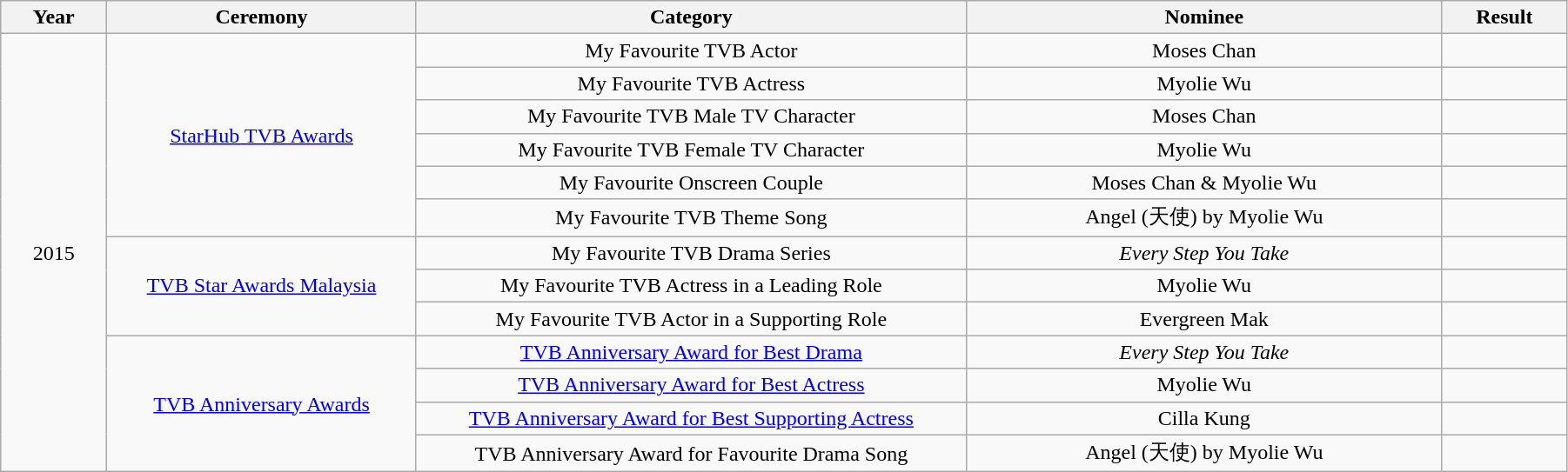<table class="wikitable" style="width:95%;">
<tr>
<th style="width:50px;">Year</th>
<th style="width:160px;">Ceremony</th>
<th style="width:290px;">Category</th>
<th style="width:250px;">Nominee</th>
<th style="width:60px;">Result</th>
</tr>
<tr>
<td align="center" rowspan=13>2015</td>
<td align="center" rowspan=6><a href='#'>StarHub TVB Awards</a></td>
<td align="center">My Favourite TVB Actor</td>
<td align="center">Moses Chan</td>
<td></td>
</tr>
<tr>
<td align="center">My Favourite TVB Actress</td>
<td align="center">Myolie Wu</td>
<td></td>
</tr>
<tr>
<td align="center">My Favourite TVB Male TV Character</td>
<td align="center">Moses Chan</td>
<td></td>
</tr>
<tr>
<td align="center">My Favourite TVB Female TV Character</td>
<td align="center">Myolie Wu</td>
<td></td>
</tr>
<tr>
<td align="center">My Favourite Onscreen Couple</td>
<td align="center">Moses Chan & Myolie Wu</td>
<td></td>
</tr>
<tr>
<td align="center">My Favourite TVB Theme Song</td>
<td align="center">Angel (天使) by Myolie Wu</td>
<td></td>
</tr>
<tr>
<td align="center" rowspan=3><a href='#'>TVB Star Awards Malaysia</a></td>
<td align="center">My Favourite TVB Drama Series</td>
<td align="center"><em>Every Step You Take</em></td>
<td></td>
</tr>
<tr>
<td align="center">My Favourite TVB Actress in a Leading Role</td>
<td align="center">Myolie Wu</td>
<td></td>
</tr>
<tr>
<td align="center">My Favourite TVB Actor in a Supporting Role</td>
<td align="center">Evergreen Mak</td>
<td></td>
</tr>
<tr>
<td align="center" rowspan=4><a href='#'>TVB Anniversary Awards</a></td>
<td align="center"><a href='#'>TVB Anniversary Award for Best Drama</a></td>
<td align="center"><em>Every Step You Take</em></td>
<td></td>
</tr>
<tr>
<td align="center"><a href='#'>TVB Anniversary Award for Best Actress</a></td>
<td align="center">Myolie Wu</td>
<td></td>
</tr>
<tr>
<td align="center"><a href='#'>TVB Anniversary Award for Best Supporting Actress</a></td>
<td align="center">Cilla Kung</td>
<td></td>
</tr>
<tr>
<td align="center">TVB Anniversary Award for Favourite Drama Song</td>
<td align="center">Angel (天使) by Myolie Wu</td>
<td></td>
</tr>
</table>
